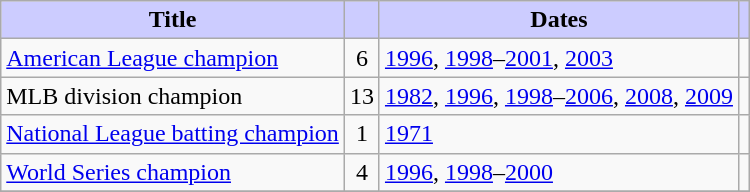<table class="wikitable" margin: 5px; text-align: center;>
<tr>
<th style="background:#ccf;">Title</th>
<th style="background:#ccf;"></th>
<th style="background:#ccf;">Dates</th>
<th style="background:#ccf;"></th>
</tr>
<tr>
<td><a href='#'>American League champion</a></td>
<td align="center">6</td>
<td><a href='#'>1996</a>, <a href='#'>1998</a>–<a href='#'>2001</a>, <a href='#'>2003</a></td>
<td></td>
</tr>
<tr>
<td>MLB division champion</td>
<td align="center">13</td>
<td><a href='#'>1982</a>, <a href='#'>1996</a>, <a href='#'>1998</a>–<a href='#'>2006</a>, <a href='#'>2008</a>, <a href='#'>2009</a></td>
<td></td>
</tr>
<tr>
<td><a href='#'>National League batting champion</a></td>
<td align="center">1</td>
<td><a href='#'>1971</a></td>
<td></td>
</tr>
<tr>
<td><a href='#'>World Series champion</a></td>
<td align="center">4</td>
<td><a href='#'>1996</a>, <a href='#'>1998</a>–<a href='#'>2000</a></td>
<td></td>
</tr>
<tr>
</tr>
</table>
